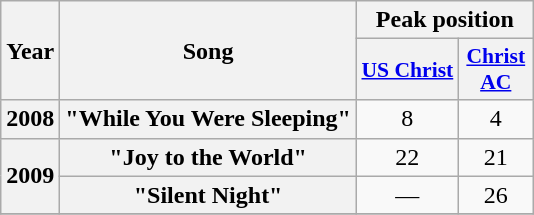<table class="wikitable plainrowheaders" style="text-align:center;">
<tr>
<th scope="col" rowspan="2">Year</th>
<th scope="col" rowspan="2">Song</th>
<th scope="col" colspan="2">Peak position</th>
</tr>
<tr>
<th style="width:3m; font-size:90%"><a href='#'>US Christ</a><br></th>
<th style="width:3em; font-size:90%"><a href='#'>Christ AC</a><br></th>
</tr>
<tr>
<th scope="row">2008</th>
<th scope="row">"While You Were Sleeping"</th>
<td>8</td>
<td>4</td>
</tr>
<tr>
<th scope="row" rowspan="2">2009</th>
<th scope="row">"Joy to the World"</th>
<td>22</td>
<td>21</td>
</tr>
<tr>
<th scope="row">"Silent Night"</th>
<td>—</td>
<td>26</td>
</tr>
<tr>
</tr>
</table>
